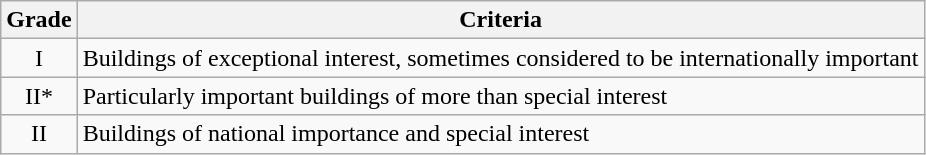<table class="wikitable">
<tr>
<th>Grade</th>
<th>Criteria</th>
</tr>
<tr>
<td align="center" >I</td>
<td>Buildings of exceptional interest, sometimes considered to be internationally important</td>
</tr>
<tr>
<td align="center" >II*</td>
<td>Particularly important buildings of more than special interest</td>
</tr>
<tr>
<td align="center" >II</td>
<td>Buildings of national importance and special interest</td>
</tr>
</table>
